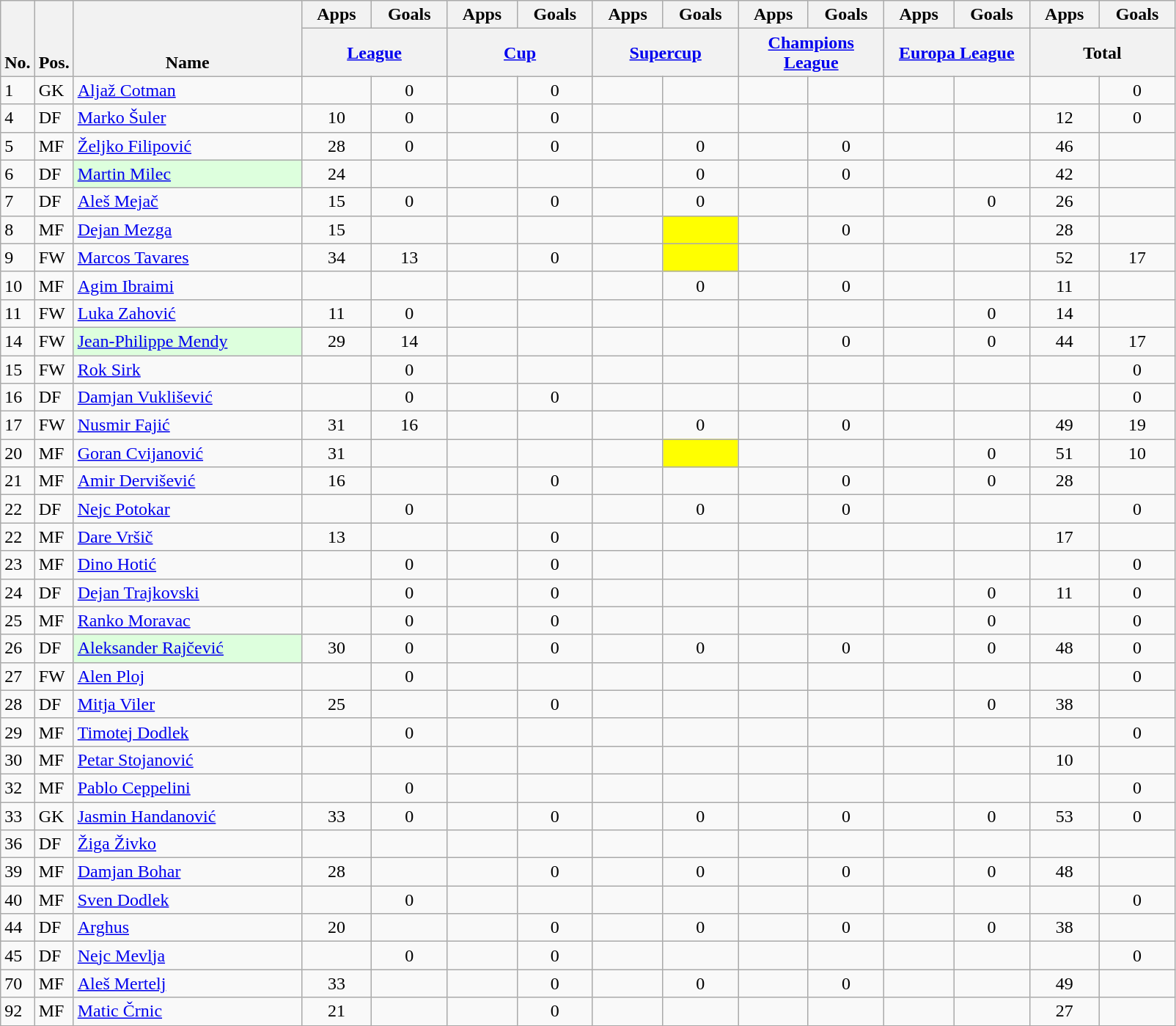<table class="wikitable sortable" style="text-align:center">
<tr>
<th rowspan="2" valign="bottom" class="unsortable">No.</th>
<th rowspan="2" valign="bottom" class="unsortable">Pos.</th>
<th rowspan="2" valign="bottom" class="unsortable" width="200">Name</th>
<th>Apps</th>
<th>Goals</th>
<th>Apps</th>
<th>Goals</th>
<th>Apps</th>
<th>Goals</th>
<th>Apps</th>
<th>Goals</th>
<th>Apps</th>
<th>Goals</th>
<th>Apps</th>
<th>Goals</th>
</tr>
<tr class="unsortable">
<th colspan="2" width="125"><a href='#'>League</a></th>
<th colspan="2" width="125"><a href='#'>Cup</a></th>
<th colspan="2" width="125"><a href='#'>Supercup</a></th>
<th colspan="2" width="125"><a href='#'>Champions League</a></th>
<th colspan="2" width="125"><a href='#'>Europa League</a></th>
<th colspan="2" width="125">Total</th>
</tr>
<tr>
<td align="left">1</td>
<td align="left">GK</td>
<td align="left"> <a href='#'>Aljaž Cotman</a></td>
<td></td>
<td>0</td>
<td></td>
<td>0</td>
<td></td>
<td></td>
<td></td>
<td></td>
<td></td>
<td></td>
<td></td>
<td>0</td>
</tr>
<tr>
<td align="left">4</td>
<td align="left">DF</td>
<td align="left"> <a href='#'>Marko Šuler</a></td>
<td>10</td>
<td>0</td>
<td></td>
<td>0</td>
<td></td>
<td></td>
<td></td>
<td></td>
<td></td>
<td></td>
<td>12</td>
<td>0</td>
</tr>
<tr>
<td align="left">5</td>
<td align="left">MF</td>
<td align="left"> <a href='#'>Željko Filipović</a></td>
<td>28</td>
<td>0</td>
<td></td>
<td>0</td>
<td></td>
<td>0</td>
<td></td>
<td>0</td>
<td></td>
<td></td>
<td>46</td>
<td></td>
</tr>
<tr>
<td align="left">6</td>
<td align="left">DF</td>
<td align="left" bgcolor="#DDFFDD"> <a href='#'>Martin Milec</a> </td>
<td>24</td>
<td></td>
<td></td>
<td></td>
<td></td>
<td>0</td>
<td></td>
<td>0</td>
<td></td>
<td></td>
<td>42</td>
<td></td>
</tr>
<tr>
<td align="left">7</td>
<td align="left">DF</td>
<td align="left"> <a href='#'>Aleš Mejač</a></td>
<td>15</td>
<td>0</td>
<td></td>
<td>0</td>
<td></td>
<td>0</td>
<td></td>
<td></td>
<td></td>
<td>0</td>
<td>26</td>
<td></td>
</tr>
<tr>
<td align="left">8</td>
<td align="left">MF</td>
<td align="left"> <a href='#'>Dejan Mezga</a></td>
<td>15</td>
<td></td>
<td></td>
<td></td>
<td></td>
<td bgcolor="#FFFF00"> </td>
<td></td>
<td>0</td>
<td></td>
<td></td>
<td>28</td>
<td></td>
</tr>
<tr>
<td align="left">9</td>
<td align="left">FW</td>
<td align="left"> <a href='#'>Marcos Tavares</a></td>
<td>34</td>
<td>13</td>
<td></td>
<td>0</td>
<td></td>
<td bgcolor="#FFFF00"> </td>
<td></td>
<td></td>
<td></td>
<td></td>
<td>52</td>
<td>17</td>
</tr>
<tr>
<td align="left">10</td>
<td align="left">MF</td>
<td align="left"> <a href='#'>Agim Ibraimi</a></td>
<td></td>
<td></td>
<td></td>
<td></td>
<td></td>
<td>0</td>
<td></td>
<td>0</td>
<td></td>
<td></td>
<td>11</td>
<td></td>
</tr>
<tr>
<td align="left">11</td>
<td align="left">FW</td>
<td align="left"> <a href='#'>Luka Zahović</a></td>
<td>11</td>
<td>0</td>
<td></td>
<td></td>
<td></td>
<td></td>
<td></td>
<td></td>
<td></td>
<td>0</td>
<td>14</td>
<td></td>
</tr>
<tr>
<td align="left">14</td>
<td align="left">FW</td>
<td align="left" bgcolor="#DDFFDD"> <a href='#'>Jean-Philippe Mendy</a> </td>
<td>29</td>
<td>14</td>
<td></td>
<td></td>
<td></td>
<td></td>
<td></td>
<td>0</td>
<td></td>
<td>0</td>
<td>44</td>
<td>17</td>
</tr>
<tr>
<td align="left">15</td>
<td align="left">FW</td>
<td align="left"> <a href='#'>Rok Sirk</a></td>
<td></td>
<td>0</td>
<td></td>
<td></td>
<td></td>
<td></td>
<td></td>
<td></td>
<td></td>
<td></td>
<td></td>
<td>0</td>
</tr>
<tr>
<td align="left">16</td>
<td align="left">DF</td>
<td align="left"> <a href='#'>Damjan Vuklišević</a></td>
<td></td>
<td>0</td>
<td></td>
<td>0</td>
<td></td>
<td></td>
<td></td>
<td></td>
<td></td>
<td></td>
<td></td>
<td>0</td>
</tr>
<tr>
<td align="left">17</td>
<td align="left">FW</td>
<td align="left"> <a href='#'>Nusmir Fajić</a></td>
<td>31</td>
<td>16</td>
<td></td>
<td></td>
<td></td>
<td>0</td>
<td></td>
<td>0</td>
<td></td>
<td></td>
<td>49</td>
<td>19</td>
</tr>
<tr>
<td align="left">20</td>
<td align="left">MF</td>
<td align="left"> <a href='#'>Goran Cvijanović</a></td>
<td>31</td>
<td></td>
<td></td>
<td></td>
<td></td>
<td bgcolor="#FFFF00"> </td>
<td></td>
<td></td>
<td></td>
<td>0</td>
<td>51</td>
<td>10</td>
</tr>
<tr>
<td align="left">21</td>
<td align="left">MF</td>
<td align="left"> <a href='#'>Amir Dervišević</a></td>
<td>16</td>
<td></td>
<td></td>
<td>0</td>
<td></td>
<td></td>
<td></td>
<td>0</td>
<td></td>
<td>0</td>
<td>28</td>
<td></td>
</tr>
<tr>
<td align="left">22</td>
<td align="left">DF</td>
<td align="left"> <a href='#'>Nejc Potokar</a></td>
<td></td>
<td>0</td>
<td></td>
<td></td>
<td></td>
<td>0</td>
<td></td>
<td>0</td>
<td></td>
<td></td>
<td></td>
<td>0</td>
</tr>
<tr>
<td align="left">22</td>
<td align="left">MF</td>
<td align="left"> <a href='#'>Dare Vršič</a></td>
<td>13</td>
<td></td>
<td></td>
<td>0</td>
<td></td>
<td></td>
<td></td>
<td></td>
<td></td>
<td></td>
<td>17</td>
<td></td>
</tr>
<tr>
<td align="left">23</td>
<td align="left">MF</td>
<td align="left"> <a href='#'>Dino Hotić</a></td>
<td></td>
<td>0</td>
<td></td>
<td>0</td>
<td></td>
<td></td>
<td></td>
<td></td>
<td></td>
<td></td>
<td></td>
<td>0</td>
</tr>
<tr>
<td align="left">24</td>
<td align="left">DF</td>
<td align="left"> <a href='#'>Dejan Trajkovski</a></td>
<td></td>
<td>0</td>
<td></td>
<td>0</td>
<td></td>
<td></td>
<td></td>
<td></td>
<td></td>
<td>0</td>
<td>11</td>
<td>0</td>
</tr>
<tr>
<td align="left">25</td>
<td align="left">MF</td>
<td align="left"> <a href='#'>Ranko Moravac</a></td>
<td></td>
<td>0</td>
<td></td>
<td>0</td>
<td></td>
<td></td>
<td></td>
<td></td>
<td></td>
<td>0</td>
<td></td>
<td>0</td>
</tr>
<tr>
<td align="left">26</td>
<td align="left">DF</td>
<td align="left" bgcolor="#DDFFDD"> <a href='#'>Aleksander Rajčević</a> </td>
<td>30</td>
<td>0</td>
<td></td>
<td>0</td>
<td></td>
<td>0</td>
<td></td>
<td>0</td>
<td></td>
<td>0</td>
<td>48</td>
<td>0</td>
</tr>
<tr>
<td align="left">27</td>
<td align="left">FW</td>
<td align="left"> <a href='#'>Alen Ploj</a></td>
<td></td>
<td>0</td>
<td></td>
<td></td>
<td></td>
<td></td>
<td></td>
<td></td>
<td></td>
<td></td>
<td></td>
<td>0</td>
</tr>
<tr>
<td align="left">28</td>
<td align="left">DF</td>
<td align="left"> <a href='#'>Mitja Viler</a></td>
<td>25</td>
<td></td>
<td></td>
<td>0</td>
<td></td>
<td></td>
<td></td>
<td></td>
<td></td>
<td>0</td>
<td>38</td>
<td></td>
</tr>
<tr>
<td align="left">29</td>
<td align="left">MF</td>
<td align="left"> <a href='#'>Timotej Dodlek</a></td>
<td></td>
<td>0</td>
<td></td>
<td></td>
<td></td>
<td></td>
<td></td>
<td></td>
<td></td>
<td></td>
<td></td>
<td>0</td>
</tr>
<tr>
<td align="left">30</td>
<td align="left">MF</td>
<td align="left"> <a href='#'>Petar Stojanović</a></td>
<td></td>
<td></td>
<td></td>
<td></td>
<td></td>
<td></td>
<td></td>
<td></td>
<td></td>
<td></td>
<td>10</td>
<td></td>
</tr>
<tr>
<td align="left">32</td>
<td align="left">MF</td>
<td align="left"> <a href='#'>Pablo Ceppelini</a></td>
<td></td>
<td>0</td>
<td></td>
<td></td>
<td></td>
<td></td>
<td></td>
<td></td>
<td></td>
<td></td>
<td></td>
<td>0</td>
</tr>
<tr>
<td align="left">33</td>
<td align="left">GK</td>
<td align="left"> <a href='#'>Jasmin Handanović</a></td>
<td>33</td>
<td>0</td>
<td></td>
<td>0</td>
<td></td>
<td>0</td>
<td></td>
<td>0</td>
<td></td>
<td>0</td>
<td>53</td>
<td>0</td>
</tr>
<tr>
<td align="left">36</td>
<td align="left">DF</td>
<td align="left"> <a href='#'>Žiga Živko</a></td>
<td></td>
<td></td>
<td></td>
<td></td>
<td></td>
<td></td>
<td></td>
<td></td>
<td></td>
<td></td>
<td></td>
<td></td>
</tr>
<tr>
<td align="left">39</td>
<td align="left">MF</td>
<td align="left"> <a href='#'>Damjan Bohar</a></td>
<td>28</td>
<td></td>
<td></td>
<td>0</td>
<td></td>
<td>0</td>
<td></td>
<td>0</td>
<td></td>
<td>0</td>
<td>48</td>
<td></td>
</tr>
<tr>
<td align="left">40</td>
<td align="left">MF</td>
<td align="left"> <a href='#'>Sven Dodlek</a></td>
<td></td>
<td>0</td>
<td></td>
<td></td>
<td></td>
<td></td>
<td></td>
<td></td>
<td></td>
<td></td>
<td></td>
<td>0</td>
</tr>
<tr>
<td align="left">44</td>
<td align="left">DF</td>
<td align="left"> <a href='#'>Arghus</a></td>
<td>20</td>
<td></td>
<td></td>
<td>0</td>
<td></td>
<td>0</td>
<td></td>
<td>0</td>
<td></td>
<td>0</td>
<td>38</td>
<td></td>
</tr>
<tr>
<td align="left">45</td>
<td align="left">DF</td>
<td align="left"> <a href='#'>Nejc Mevlja</a></td>
<td></td>
<td>0</td>
<td></td>
<td>0</td>
<td></td>
<td></td>
<td></td>
<td></td>
<td></td>
<td></td>
<td></td>
<td>0</td>
</tr>
<tr>
<td align="left">70</td>
<td align="left">MF</td>
<td align="left"> <a href='#'>Aleš Mertelj</a></td>
<td>33</td>
<td></td>
<td></td>
<td>0</td>
<td></td>
<td>0</td>
<td></td>
<td>0</td>
<td></td>
<td></td>
<td>49</td>
<td></td>
</tr>
<tr>
<td align="left">92</td>
<td align="left">MF</td>
<td align="left"> <a href='#'>Matic Črnic</a></td>
<td>21</td>
<td></td>
<td></td>
<td>0</td>
<td></td>
<td></td>
<td></td>
<td></td>
<td></td>
<td></td>
<td>27</td>
<td></td>
</tr>
<tr>
</tr>
</table>
